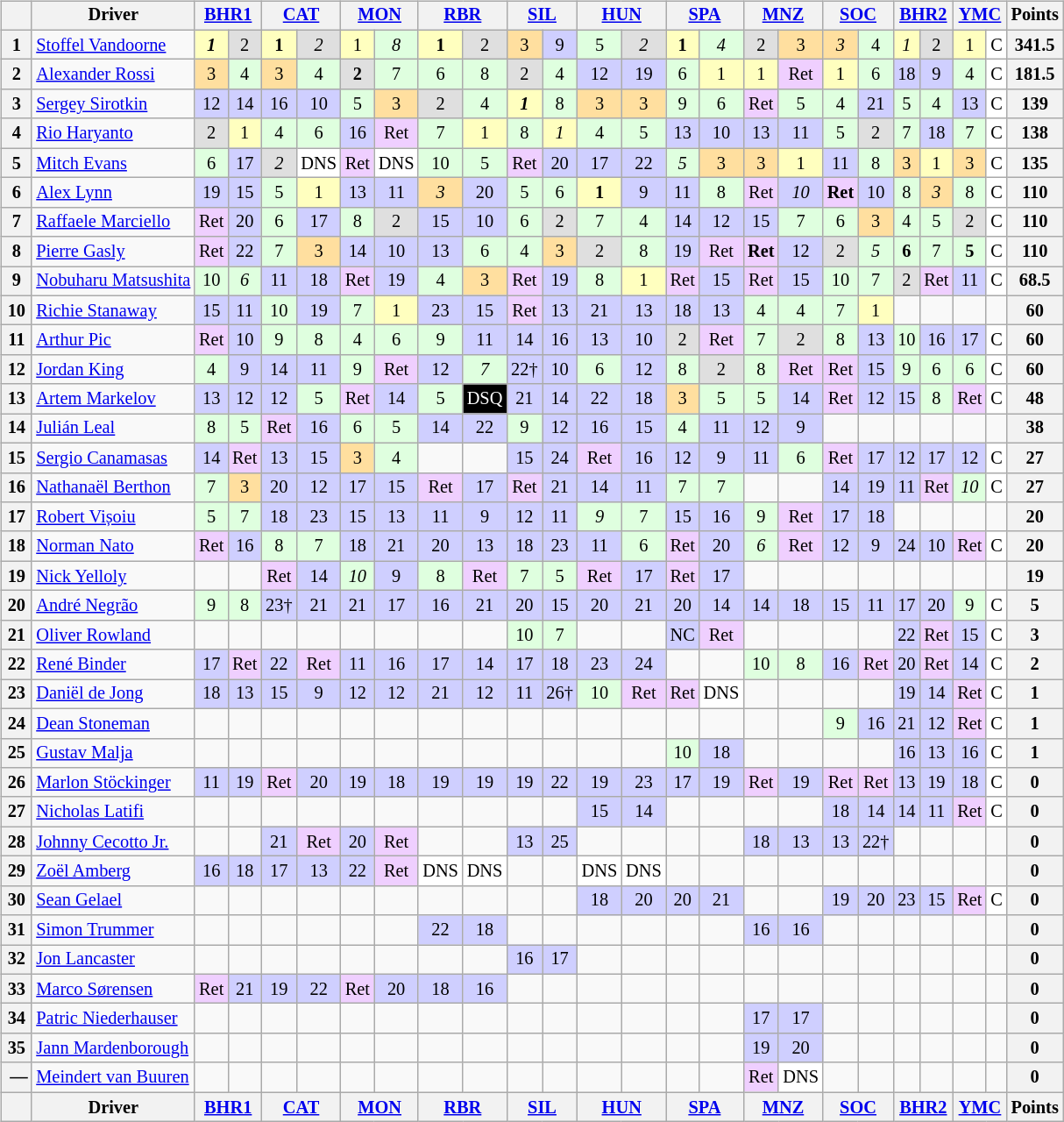<table>
<tr>
<td><br><table class="wikitable" style="font-size:85%; text-align:center">
<tr style="background:#f9f9f9" valign="top">
<th valign=middle></th>
<th valign=middle>Driver</th>
<th colspan=2><a href='#'>BHR1</a><br></th>
<th colspan=2><a href='#'>CAT</a><br></th>
<th colspan=2><a href='#'>MON</a><br></th>
<th colspan=2><a href='#'>RBR</a><br></th>
<th colspan=2><a href='#'>SIL</a><br></th>
<th colspan=2><a href='#'>HUN</a><br></th>
<th colspan=2><a href='#'>SPA</a><br></th>
<th colspan=2><a href='#'>MNZ</a><br></th>
<th colspan=2><a href='#'>SOC</a><br></th>
<th colspan=2><a href='#'>BHR2</a><br></th>
<th colspan=2><a href='#'>YMC</a><br></th>
<th valign=middle>Points</th>
</tr>
<tr>
<th>1</th>
<td align=left> <a href='#'>Stoffel Vandoorne</a></td>
<td style="background:#ffffbf;"><strong><em>1</em></strong></td>
<td style="background:#dfdfdf;">2</td>
<td style="background:#ffffbf;"><strong>1</strong></td>
<td style="background:#dfdfdf;"><em>2</em></td>
<td style="background:#ffffbf;">1</td>
<td style="background:#dfffdf;"><em>8</em></td>
<td style="background:#ffffbf;"><strong>1</strong></td>
<td style="background:#dfdfdf;">2</td>
<td style="background:#ffdf9f;">3</td>
<td style="background:#cfcfff;">9</td>
<td style="background:#dfffdf;">5</td>
<td style="background:#dfdfdf;"><em>2</em></td>
<td style="background:#ffffbf;"><strong>1</strong></td>
<td style="background:#dfffdf;"><em>4</em></td>
<td style="background:#dfdfdf;">2</td>
<td style="background:#ffdf9f;">3</td>
<td style="background:#ffdf9f;"><em>3</em></td>
<td style="background:#dfffdf;">4</td>
<td style="background:#ffffbf;"><em>1</em></td>
<td style="background:#dfdfdf;">2</td>
<td style="background:#ffffbf;">1</td>
<td style="background:#ffffff;">C</td>
<th>341.5</th>
</tr>
<tr>
<th>2</th>
<td align=left> <a href='#'>Alexander Rossi</a></td>
<td style="background:#ffdf9f;">3</td>
<td style="background:#dfffdf;">4</td>
<td style="background:#ffdf9f;">3</td>
<td style="background:#dfffdf;">4</td>
<td style="background:#dfdfdf;"><strong>2</strong></td>
<td style="background:#dfffdf;">7</td>
<td style="background:#dfffdf;">6</td>
<td style="background:#dfffdf;">8</td>
<td style="background:#dfdfdf;">2</td>
<td style="background:#dfffdf;">4</td>
<td style="background:#cfcfff;">12</td>
<td style="background:#cfcfff;">19</td>
<td style="background:#dfffdf;">6</td>
<td style="background:#ffffbf;">1</td>
<td style="background:#ffffbf;">1</td>
<td style="background:#efcfff;">Ret</td>
<td style="background:#ffffbf;">1</td>
<td style="background:#dfffdf;">6</td>
<td style="background:#cfcfff;">18</td>
<td style="background:#cfcfff;">9</td>
<td style="background:#dfffdf;">4</td>
<td style="background:#ffffff;">C</td>
<th>181.5</th>
</tr>
<tr>
<th>3</th>
<td align=left> <a href='#'>Sergey Sirotkin</a></td>
<td style="background:#cfcfff;">12</td>
<td style="background:#cfcfff;">14</td>
<td style="background:#cfcfff;">16</td>
<td style="background:#cfcfff;">10</td>
<td style="background:#dfffdf;">5</td>
<td style="background:#ffdf9f;">3</td>
<td style="background:#dfdfdf;">2</td>
<td style="background:#dfffdf;">4</td>
<td style="background:#ffffbf;"><strong><em>1</em></strong></td>
<td style="background:#dfffdf;">8</td>
<td style="background:#ffdf9f;">3</td>
<td style="background:#ffdf9f;">3</td>
<td style="background:#dfffdf;">9</td>
<td style="background:#dfffdf;">6</td>
<td style="background:#efcfff;">Ret</td>
<td style="background:#dfffdf;">5</td>
<td style="background:#dfffdf;">4</td>
<td style="background:#cfcfff;">21</td>
<td style="background:#dfffdf;">5</td>
<td style="background:#dfffdf;">4</td>
<td style="background:#cfcfff;">13</td>
<td style="background:#ffffff;">C</td>
<th>139</th>
</tr>
<tr>
<th>4</th>
<td align=left> <a href='#'>Rio Haryanto</a></td>
<td style="background:#dfdfdf;">2</td>
<td style="background:#ffffbf;">1</td>
<td style="background:#dfffdf;">4</td>
<td style="background:#dfffdf;">6</td>
<td style="background:#cfcfff;">16</td>
<td style="background:#efcfff;">Ret</td>
<td style="background:#dfffdf;">7</td>
<td style="background:#ffffbf;">1</td>
<td style="background:#dfffdf;">8</td>
<td style="background:#ffffbf;"><em>1</em></td>
<td style="background:#dfffdf;">4</td>
<td style="background:#dfffdf;">5</td>
<td style="background:#cfcfff;">13</td>
<td style="background:#cfcfff;">10</td>
<td style="background:#cfcfff;">13</td>
<td style="background:#cfcfff;">11</td>
<td style="background:#dfffdf;">5</td>
<td style="background:#dfdfdf;">2</td>
<td style="background:#dfffdf;">7</td>
<td style="background:#cfcfff;">18</td>
<td style="background:#dfffdf;">7</td>
<td style="background:#ffffff;">C</td>
<th>138</th>
</tr>
<tr>
<th>5</th>
<td align=left> <a href='#'>Mitch Evans</a></td>
<td style="background:#dfffdf;">6</td>
<td style="background:#cfcfff;">17</td>
<td style="background:#dfdfdf;"><em>2</em></td>
<td style="background:#ffffff;">DNS</td>
<td style="background:#efcfff;">Ret</td>
<td style="background:#ffffff;">DNS</td>
<td style="background:#dfffdf;">10</td>
<td style="background:#dfffdf;">5</td>
<td style="background:#efcfff;">Ret</td>
<td style="background:#cfcfff;">20</td>
<td style="background:#cfcfff;">17</td>
<td style="background:#cfcfff;">22</td>
<td style="background:#dfffdf;"><em>5</em></td>
<td style="background:#ffdf9f;">3</td>
<td style="background:#ffdf9f;">3</td>
<td style="background:#ffffbf;">1</td>
<td style="background:#cfcfff;">11</td>
<td style="background:#dfffdf;">8</td>
<td style="background:#ffdf9f;">3</td>
<td style="background:#ffffbf;">1</td>
<td style="background:#ffdf9f;">3</td>
<td style="background:#ffffff;">C</td>
<th>135</th>
</tr>
<tr>
<th>6</th>
<td align=left> <a href='#'>Alex Lynn</a></td>
<td style="background:#cfcfff;">19</td>
<td style="background:#cfcfff;">15</td>
<td style="background:#dfffdf;">5</td>
<td style="background:#ffffbf;">1</td>
<td style="background:#cfcfff;">13</td>
<td style="background:#cfcfff;">11</td>
<td style="background:#ffdf9f;"><em>3</em></td>
<td style="background:#cfcfff;">20</td>
<td style="background:#dfffdf;">5</td>
<td style="background:#dfffdf;">6</td>
<td style="background:#ffffbf;"><strong>1</strong></td>
<td style="background:#cfcfff;">9</td>
<td style="background:#cfcfff;">11</td>
<td style="background:#dfffdf;">8</td>
<td style="background:#efcfff;">Ret</td>
<td style="background:#cfcfff;"><em>10</em></td>
<td style="background:#efcfff;"><strong>Ret</strong></td>
<td style="background:#cfcfff;">10</td>
<td style="background:#dfffdf;">8</td>
<td style="background:#ffdf9f;"><em>3</em></td>
<td style="background:#dfffdf;">8</td>
<td style="background:#ffffff;">C</td>
<th>110</th>
</tr>
<tr>
<th>7</th>
<td align=left> <a href='#'>Raffaele Marciello</a></td>
<td style="background:#efcfff;">Ret</td>
<td style="background:#cfcfff;">20</td>
<td style="background:#dfffdf;">6</td>
<td style="background:#cfcfff;">17</td>
<td style="background:#dfffdf;">8</td>
<td style="background:#dfdfdf;">2</td>
<td style="background:#cfcfff;">15</td>
<td style="background:#cfcfff;">10</td>
<td style="background:#dfffdf;">6</td>
<td style="background:#dfdfdf;">2</td>
<td style="background:#dfffdf;">7</td>
<td style="background:#dfffdf;">4</td>
<td style="background:#cfcfff;">14</td>
<td style="background:#cfcfff;">12</td>
<td style="background:#cfcfff;">15</td>
<td style="background:#dfffdf;">7</td>
<td style="background:#dfffdf;">6</td>
<td style="background:#ffdf9f;">3</td>
<td style="background:#dfffdf;">4</td>
<td style="background:#dfffdf;">5</td>
<td style="background:#dfdfdf;">2</td>
<td style="background:#ffffff;">C</td>
<th>110</th>
</tr>
<tr>
<th>8</th>
<td align=left> <a href='#'>Pierre Gasly</a></td>
<td style="background:#efcfff;">Ret</td>
<td stYle="background:#cfcfff;">22</td>
<td style="background:#dfffdf;">7</td>
<td style="background:#ffdf9f;">3</td>
<td style="background:#cfcfff;">14</td>
<td style="background:#cfcfff;">10</td>
<td style="background:#cfcfff;">13</td>
<td style="background:#dfffdf;">6</td>
<td style="background:#dfffdf;">4</td>
<td style="background:#ffdf9f;">3</td>
<td style="background:#dfdfdf;">2</td>
<td style="background:#dfffdf;">8</td>
<td style="background:#cfcfff;">19</td>
<td style="background:#efcfff;">Ret</td>
<td style="background:#efcfff;"><strong>Ret</strong></td>
<td style="background:#cfcfff;">12</td>
<td style="background:#dfdfdf;">2</td>
<td style="background:#dfffdf;"><em>5</em></td>
<td style="background:#dfffdf;"><strong>6</strong></td>
<td style="background:#dfffdf;">7</td>
<td style="background:#dfffdf;"><strong>5</strong></td>
<td style="background:#ffffff;">C</td>
<th>110</th>
</tr>
<tr>
<th>9</th>
<td align=left nowrap> <a href='#'>Nobuharu Matsushita</a></td>
<td style="background:#dfffdf;">10</td>
<td style="background:#dfffdf;"><em>6</em></td>
<td style="background:#cfcfff;">11</td>
<td style="background:#cfcfff;">18</td>
<td style="background:#efcfff;">Ret</td>
<td style="background:#cfcfff;">19</td>
<td style="background:#dfffdf;">4</td>
<td style="background:#ffdf9f;">3</td>
<td style="background:#efcfff;">Ret</td>
<td style="background:#cfcfff;">19</td>
<td style="background:#dfffdf;">8</td>
<td style="background:#ffffbf;">1</td>
<td style="background:#efcfff;">Ret</td>
<td style="background:#cfcfff;">15</td>
<td style="background:#efcfff;">Ret</td>
<td style="background:#cfcfff;">15</td>
<td style="background:#dfffdf;">10</td>
<td style="background:#dfffdf;">7</td>
<td style="background:#dfdfdf;">2</td>
<td style="background:#efcfff;">Ret</td>
<td style="background:#cfcfff;">11</td>
<td style="background:#ffffff;">C</td>
<th>68.5</th>
</tr>
<tr>
<th>10</th>
<td align=left> <a href='#'>Richie Stanaway</a></td>
<td style="background:#cfcfff;">15</td>
<td style="background:#cfcfff;">11</td>
<td style="background:#dfffdf;">10</td>
<td style="background:#cfcfff;">19</td>
<td style="background:#dfffdf;">7</td>
<td style="background:#ffffbf;">1</td>
<td style="background:#cfcfff;">23</td>
<td style="background:#cfcfff;">15</td>
<td style="background:#efcfff;">Ret</td>
<td style="background:#cfcfff;">13</td>
<td style="background:#cfcfff;">21</td>
<td style="background:#cfcfff;">13</td>
<td style="background:#cfcfff;">18</td>
<td style="background:#cfcfff;">13</td>
<td style="background:#dfffdf;">4</td>
<td style="background:#dfffdf;">4</td>
<td style="background:#dfffdf;">7</td>
<td style="background:#ffffbf;">1</td>
<td></td>
<td></td>
<td></td>
<td></td>
<th>60</th>
</tr>
<tr>
<th>11</th>
<td align=left> <a href='#'>Arthur Pic</a></td>
<td style="background:#efcfff;">Ret</td>
<td style="background:#cfcfff;">10</td>
<td style="background:#dfffdf;">9</td>
<td style="background:#dfffdf;">8</td>
<td style="background:#dfffdf;">4</td>
<td style="background:#dfffdf;">6</td>
<td style="background:#dfffdf;">9</td>
<td style="background:#cfcfff;">11</td>
<td style="background:#cfcfff;">14</td>
<td style="background:#cfcfff;">16</td>
<td style="background:#cfcfff;">13</td>
<td style="background:#cfcfff;">10</td>
<td style="background:#dfdfdf;">2</td>
<td style="background:#efcfff;">Ret</td>
<td style="background:#dfffdf;">7</td>
<td style="background:#dfdfdf;">2</td>
<td style="background:#dfffdf;">8</td>
<td style="background:#cfcfff;">13</td>
<td style="background:#dfffdf;">10</td>
<td style="background:#cfcfff;">16</td>
<td style="background:#cfcfff;">17</td>
<td style="background:#ffffff;">C</td>
<th>60</th>
</tr>
<tr>
<th>12</th>
<td align=left> <a href='#'>Jordan King</a></td>
<td style="background:#dfffdf;">4</td>
<td style="background:#cfcfff;">9</td>
<td style="background:#cfcfff;">14</td>
<td style="background:#cfcfff;">11</td>
<td style="background:#dfffdf;">9</td>
<td style="background:#efcfff;">Ret</td>
<td style="background:#cfcfff;">12</td>
<td style="background:#dfffdf;"><em>7</em></td>
<td style="background:#cfcfff;">22†</td>
<td style="background:#cfcfff;">10</td>
<td style="background:#dfffdf;">6</td>
<td style="background:#cfcfff;">12</td>
<td style="background:#dfffdf;">8</td>
<td style="background:#dfdfdf;">2</td>
<td style="background:#dfffdf;">8</td>
<td style="background:#efcfff;">Ret</td>
<td style="background:#efcfff;">Ret</td>
<td style="background:#cfcfff;">15</td>
<td style="background:#dfffdf;">9</td>
<td style="background:#dfffdf;">6</td>
<td style="background:#dfffdf;">6</td>
<td style="background:#ffffff;">C</td>
<th>60</th>
</tr>
<tr>
<th>13</th>
<td align=left> <a href='#'>Artem Markelov</a></td>
<td style="background:#cfcfff;">13</td>
<td style="background:#cfcfff;">12</td>
<td style="background:#cfcfff;">12</td>
<td style="background:#dfffdf;">5</td>
<td style="background:#efcfff;">Ret</td>
<td style="background:#cfcfff;">14</td>
<td style="background:#dfffdf;">5</td>
<td style="background:#000000; color:white;">DSQ</td>
<td style="background:#cfcfff;">21</td>
<td style="background:#cfcfff;">14</td>
<td style="background:#cfcfff;">22</td>
<td style="background:#cfcfff;">18</td>
<td style="background:#ffdf9f;">3</td>
<td style="background:#dfffdf;">5</td>
<td style="background:#dfffdf;">5</td>
<td style="background:#cfcfff;">14</td>
<td style="background:#efcfff;">Ret</td>
<td style="background:#cfcfff;">12</td>
<td style="background:#cfcfff;">15</td>
<td style="background:#dfffdf;">8</td>
<td style="background:#efcfff;">Ret</td>
<td style="background:#ffffff;">C</td>
<th>48</th>
</tr>
<tr>
<th>14</th>
<td align=left> <a href='#'>Julián Leal</a></td>
<td style="background:#dfffdf;">8</td>
<td style="background:#dfffdf;">5</td>
<td style="background:#efcfff;">Ret</td>
<td style="background:#cfcfff;">16</td>
<td style="background:#dfffdf;">6</td>
<td style="background:#dfffdf;">5</td>
<td style="background:#cfcfff;">14</td>
<td style="background:#cfcfff;">22</td>
<td style="background:#dfffdf;">9</td>
<td style="background:#cfcfff;">12</td>
<td style="background:#cfcfff;">16</td>
<td style="background:#cfcfff;">15</td>
<td style="background:#dfffdf;">4</td>
<td style="background:#cfcfff;">11</td>
<td style="background:#cfcfff;">12</td>
<td style="background:#cfcfff;">9</td>
<td></td>
<td></td>
<td></td>
<td></td>
<td></td>
<td></td>
<th>38</th>
</tr>
<tr>
<th>15</th>
<td align=left> <a href='#'>Sergio Canamasas</a></td>
<td style="background:#cfcfff;">14</td>
<td style="background:#efcfff;">Ret</td>
<td style="background:#cfcfff;">13</td>
<td style="background:#cfcfff;">15</td>
<td style="background:#ffdf9f;">3</td>
<td style="background:#dfffdf;">4</td>
<td></td>
<td></td>
<td style="background:#cfcfff;">15</td>
<td style="background:#cfcfff;">24</td>
<td style="background:#efcfff;">Ret</td>
<td style="background:#cfcfff;">16</td>
<td style="background:#cfcfff;">12</td>
<td style="background:#cfcfff;">9</td>
<td style="background:#cfcfff;">11</td>
<td style="background:#dfffdf;">6</td>
<td style="background:#efcfff;">Ret</td>
<td style="background:#cfcfff;">17</td>
<td style="background:#cfcfff;">12</td>
<td style="background:#cfcfff;">17</td>
<td style="background:#cfcfff;">12</td>
<td style="background:#ffffff;">C</td>
<th>27</th>
</tr>
<tr>
<th>16</th>
<td align=left> <a href='#'>Nathanaël Berthon</a></td>
<td style="background:#dfffdf;">7</td>
<td style="background:#ffdf9f;">3</td>
<td style="background:#cfcfff;">20</td>
<td style="background:#cfcfff;">12</td>
<td style="background:#cfcfff;">17</td>
<td style="background:#cfcfff;">15</td>
<td style="background:#efcfff;">Ret</td>
<td style="background:#cfcfff;">17</td>
<td style="background:#efcfff;">Ret</td>
<td style="background:#cfcfff;">21</td>
<td style="background:#cfcfff;">14</td>
<td style="background:#cfcfff;">11</td>
<td style="background:#dfffdf;">7</td>
<td style="background:#dfffdf;">7</td>
<td></td>
<td></td>
<td style="background:#cfcfff;">14</td>
<td style="background:#cfcfff;">19</td>
<td style="background:#cfcfff;">11</td>
<td style="background:#efcfff;">Ret</td>
<td style="background:#dfffdf;"><em>10</em></td>
<td style="background:#ffffff;">C</td>
<th>27</th>
</tr>
<tr>
<th>17</th>
<td align=left> <a href='#'>Robert Vișoiu</a></td>
<td style="background:#dfffdf;">5</td>
<td style="background:#dfffdf;">7</td>
<td style="background:#cfcfff;">18</td>
<td style="background:#cfcfff;">23</td>
<td style="background:#cfcfff;">15</td>
<td style="background:#cfcfff;">13</td>
<td style="background:#cfcfff;">11</td>
<td style="background:#cfcfff;">9</td>
<td style="background:#cfcfff;">12</td>
<td style="background:#cfcfff;">11</td>
<td style="background:#dfffdf;"><em>9</em></td>
<td style="background:#dfffdf;">7</td>
<td style="background:#cfcfff;">15</td>
<td style="background:#cfcfff;">16</td>
<td style="background:#dfffdf;">9</td>
<td style="background:#efcfff;">Ret</td>
<td style="background:#cfcfff;">17</td>
<td style="background:#cfcfff;">18</td>
<td></td>
<td></td>
<td></td>
<td></td>
<th>20</th>
</tr>
<tr>
<th>18</th>
<td align=left> <a href='#'>Norman Nato</a></td>
<td style="background:#efcfff;">Ret</td>
<td style="background:#cfcfff;">16</td>
<td style="background:#dfffdf;">8</td>
<td style="background:#dfffdf;">7</td>
<td style="background:#cfcfff;">18</td>
<td style="background:#cfcfff;">21</td>
<td style="background:#cfcfff;">20</td>
<td style="background:#cfcfff;">13</td>
<td style="background:#cfcfff;">18</td>
<td style="background:#cfcfff;">23</td>
<td style="background:#cfcfff;">11</td>
<td style="background:#dfffdf;">6</td>
<td style="background:#efcfff;">Ret</td>
<td style="background:#cfcfff;">20</td>
<td style="background:#dfffdf;"><em>6</em></td>
<td style="background:#efcfff;">Ret</td>
<td style="background:#cfcfff;">12</td>
<td style="background:#cfcfff;">9</td>
<td style="background:#cfcfff;">24</td>
<td style="background:#cfcfff;">10</td>
<td style="background:#efcfff;">Ret</td>
<td style="background:#ffffff;">C</td>
<th>20</th>
</tr>
<tr>
<th>19</th>
<td align=left> <a href='#'>Nick Yelloly</a></td>
<td></td>
<td></td>
<td style="background:#efcfff;">Ret</td>
<td style="background:#cfcfff;">14</td>
<td style="background:#dfffdf;"><em>10</em></td>
<td style="background:#cfcfff;">9</td>
<td style="background:#dfffdf;">8</td>
<td style="background:#efcfff;">Ret</td>
<td style="background:#dfffdf;">7</td>
<td style="background:#dfffdf;">5</td>
<td style="background:#efcfff;">Ret</td>
<td style="background:#cfcfff;">17</td>
<td style="background:#efcfff;">Ret</td>
<td style="background:#cfcfff;">17</td>
<td></td>
<td></td>
<td></td>
<td></td>
<td></td>
<td></td>
<td></td>
<td></td>
<th>19</th>
</tr>
<tr>
<th>20</th>
<td align=left> <a href='#'>André Negrão</a></td>
<td style="background:#dfffdf;">9</td>
<td style="background:#dfffdf;">8</td>
<td style="background:#cfcfff;">23†</td>
<td style="background:#cfcfff;">21</td>
<td style="background:#cfcfff;">21</td>
<td style="background:#cfcfff;">17</td>
<td style="background:#cfcfff;">16</td>
<td style="background:#cfcfff;">21</td>
<td style="background:#cfcfff;">20</td>
<td style="background:#cfcfff;">15</td>
<td style="background:#cfcfff;">20</td>
<td style="background:#cfcfff;">21</td>
<td style="background:#cfcfff;">20</td>
<td style="background:#cfcfff;">14</td>
<td style="background:#cfcfff;">14</td>
<td style="background:#cfcfff;">18</td>
<td style="background:#cfcfff;">15</td>
<td style="background:#cfcfff;">11</td>
<td style="background:#cfcfff;">17</td>
<td style="background:#cfcfff;">20</td>
<td style="background:#dfffdf;">9</td>
<td style="background:#ffffff;">C</td>
<th>5</th>
</tr>
<tr>
<th>21</th>
<td align=left> <a href='#'>Oliver Rowland</a></td>
<td></td>
<td></td>
<td></td>
<td></td>
<td></td>
<td></td>
<td></td>
<td></td>
<td style="background:#dfffdf;">10</td>
<td style="background:#dfffdf;">7</td>
<td></td>
<td></td>
<td style="background:#cfcfff;">NC</td>
<td style="background:#efcfff;">Ret</td>
<td></td>
<td></td>
<td></td>
<td></td>
<td style="background:#cfcfff;">22</td>
<td style="background:#efcfff;">Ret</td>
<td style="background:#cfcfff;">15</td>
<td style="background:#ffffff;">C</td>
<th>3</th>
</tr>
<tr>
<th>22</th>
<td align=left> <a href='#'>René Binder</a></td>
<td style="background:#cfcfff;">17</td>
<td style="background:#efcfff;">Ret</td>
<td style="background:#cfcfff;">22</td>
<td style="background:#efcfff;">Ret</td>
<td style="background:#cfcfff;">11</td>
<td style="background:#cfcfff;">16</td>
<td style="background:#cfcfff;">17</td>
<td style="background:#cfcfff;">14</td>
<td style="background:#cfcfff;">17</td>
<td style="background:#cfcfff;">18</td>
<td style="background:#cfcfff;">23</td>
<td style="background:#cfcfff;">24</td>
<td></td>
<td></td>
<td style="background:#dfffdf;">10</td>
<td style="background:#dfffdf;">8</td>
<td style="background:#cfcfff;">16</td>
<td style="background:#efcfff;">Ret</td>
<td style="background:#cfcfff;">20</td>
<td style="background:#efcfff;">Ret</td>
<td style="background:#cfcfff;">14</td>
<td style="background:#ffffff;">C</td>
<th>2</th>
</tr>
<tr>
<th>23</th>
<td align=left> <a href='#'>Daniël de Jong</a></td>
<td style="background:#cfcfff;">18</td>
<td style="background:#cfcfff;">13</td>
<td style="background:#cfcfff;">15</td>
<td style="background:#cfcfff;">9</td>
<td style="background:#cfcfff;">12</td>
<td style="background:#cfcfff;">12</td>
<td style="background:#cfcfff;">21</td>
<td style="background:#cfcfff;">12</td>
<td style="background:#cfcfff;">11</td>
<td style="background:#cfcfff;">26†</td>
<td style="background:#dfffdf;">10</td>
<td style="background:#efcfff;">Ret</td>
<td style="background:#efcfff;">Ret</td>
<td style="background:#ffffff;">DNS</td>
<td></td>
<td></td>
<td></td>
<td></td>
<td style="background:#cfcfff;">19</td>
<td style="background:#cfcfff;">14</td>
<td style="background:#efcfff;">Ret</td>
<td style="background:#ffffff;">C</td>
<th>1</th>
</tr>
<tr>
<th>24</th>
<td align=left> <a href='#'>Dean Stoneman</a></td>
<td></td>
<td></td>
<td></td>
<td></td>
<td></td>
<td></td>
<td></td>
<td></td>
<td></td>
<td></td>
<td></td>
<td></td>
<td></td>
<td></td>
<td></td>
<td></td>
<td style="background:#dfffdf;">9</td>
<td style="background:#cfcfff;">16</td>
<td style="background:#cfcfff;">21</td>
<td style="background:#cfcfff;">12</td>
<td style="background:#efcfff;">Ret</td>
<td style="background:#ffffff;">C</td>
<th>1</th>
</tr>
<tr>
<th>25</th>
<td align=left> <a href='#'>Gustav Malja</a></td>
<td></td>
<td></td>
<td></td>
<td></td>
<td></td>
<td></td>
<td></td>
<td></td>
<td></td>
<td></td>
<td></td>
<td></td>
<td style="background:#dfffdf;">10</td>
<td style="background:#cfcfff;">18</td>
<td></td>
<td></td>
<td></td>
<td></td>
<td style="background:#cfcfff;">16</td>
<td style="background:#cfcfff;">13</td>
<td style="background:#cfcfff;">16</td>
<td style="background:#ffffff;">C</td>
<th>1</th>
</tr>
<tr>
<th>26</th>
<td align=left> <a href='#'>Marlon Stöckinger</a></td>
<td style="background:#cfcfff;">11</td>
<td style="background:#cfcfff;">19</td>
<td style="background:#efcfff;">Ret</td>
<td style="background:#cfcfff;">20</td>
<td style="background:#cfcfff;">19</td>
<td style="background:#cfcfff;">18</td>
<td style="background:#cfcfff;">19</td>
<td style="background:#cfcfff;">19</td>
<td style="background:#cfcfff;">19</td>
<td style="background:#cfcfff;">22</td>
<td style="background:#cfcfff;">19</td>
<td style="background:#cfcfff;">23</td>
<td style="background:#cfcfff;">17</td>
<td style="background:#cfcfff;">19</td>
<td style="background:#efcfff;">Ret</td>
<td style="background:#cfcfff;">19</td>
<td style="background:#efcfff;">Ret</td>
<td style="background:#efcfff;">Ret</td>
<td style="background:#cfcfff;">13</td>
<td style="background:#cfcfff;">19</td>
<td style="background:#cfcfff;">18</td>
<td style="background:#ffffff;">C</td>
<th>0</th>
</tr>
<tr>
<th>27</th>
<td align=left> <a href='#'>Nicholas Latifi</a></td>
<td></td>
<td></td>
<td></td>
<td></td>
<td></td>
<td></td>
<td></td>
<td></td>
<td></td>
<td></td>
<td style="background:#cfcfff;">15</td>
<td style="background:#cfcfff;">14</td>
<td></td>
<td></td>
<td></td>
<td></td>
<td style="background:#cfcfff;">18</td>
<td style="background:#cfcfff;">14</td>
<td style="background:#cfcfff;">14</td>
<td style="background:#cfcfff;">11</td>
<td style="background:#efcfff;">Ret</td>
<td style="background:#ffffff;">C</td>
<th>0</th>
</tr>
<tr>
<th>28</th>
<td align=left> <a href='#'>Johnny Cecotto Jr.</a></td>
<td></td>
<td></td>
<td style="background:#cfcfff;">21</td>
<td style="background:#efcfff;">Ret</td>
<td style="background:#cfcfff;">20</td>
<td style="background:#efcfff;">Ret</td>
<td></td>
<td></td>
<td style="background:#cfcfff;">13</td>
<td style="background:#cfcfff;">25</td>
<td></td>
<td></td>
<td></td>
<td></td>
<td style="background:#cfcfff;">18</td>
<td style="background:#cfcfff;">13</td>
<td style="background:#cfcfff;">13</td>
<td style="background:#cfcfff;">22†</td>
<td></td>
<td></td>
<td></td>
<td></td>
<th>0</th>
</tr>
<tr>
<th>29</th>
<td align=left> <a href='#'>Zoël Amberg</a></td>
<td style="background:#cfcfff;">16</td>
<td style="background:#cfcfff;">18</td>
<td style="background:#cfcfff;">17</td>
<td style="background:#cfcfff;">13</td>
<td style="background:#cfcfff;">22</td>
<td style="background:#efcfff;">Ret</td>
<td style="background:#ffffff;">DNS</td>
<td style="background:#ffffff;">DNS</td>
<td></td>
<td></td>
<td style="background:#ffffff;">DNS</td>
<td style="background:#ffffff;">DNS</td>
<td></td>
<td></td>
<td></td>
<td></td>
<td></td>
<td></td>
<td></td>
<td></td>
<td></td>
<td></td>
<th>0</th>
</tr>
<tr>
<th>30</th>
<td align=left> <a href='#'>Sean Gelael</a></td>
<td></td>
<td></td>
<td></td>
<td></td>
<td></td>
<td></td>
<td></td>
<td></td>
<td></td>
<td></td>
<td style="background:#cfcfff;">18</td>
<td style="background:#cfcfff;">20</td>
<td style="background:#cfcfff;">20</td>
<td style="background:#cfcfff;">21</td>
<td></td>
<td></td>
<td style="background:#cfcfff;">19</td>
<td style="background:#cfcfff;">20</td>
<td style="background:#cfcfff;">23</td>
<td style="background:#cfcfff;">15</td>
<td style="background:#efcfff;">Ret</td>
<td style="background:#ffffff;">C</td>
<th>0</th>
</tr>
<tr>
<th>31</th>
<td align=left> <a href='#'>Simon Trummer</a></td>
<td></td>
<td></td>
<td></td>
<td></td>
<td></td>
<td></td>
<td style="background:#cfcfff;">22</td>
<td style="background:#cfcfff;">18</td>
<td></td>
<td></td>
<td></td>
<td></td>
<td></td>
<td></td>
<td style="background:#cfcfff;">16</td>
<td style="background:#cfcfff;">16</td>
<td></td>
<td></td>
<td></td>
<td></td>
<td></td>
<td></td>
<th>0</th>
</tr>
<tr>
<th>32</th>
<td align=left> <a href='#'>Jon Lancaster</a></td>
<td></td>
<td></td>
<td></td>
<td></td>
<td></td>
<td></td>
<td></td>
<td></td>
<td style="background:#cfcfff;">16</td>
<td style="background:#cfcfff;">17</td>
<td></td>
<td></td>
<td></td>
<td></td>
<td></td>
<td></td>
<td></td>
<td></td>
<td></td>
<td></td>
<td></td>
<td></td>
<th>0</th>
</tr>
<tr>
<th>33</th>
<td align=left> <a href='#'>Marco Sørensen</a></td>
<td style="background:#efcfff;">Ret</td>
<td style="background:#cfcfff;">21</td>
<td style="background:#cfcfff;">19</td>
<td style="background:#cfcfff;">22</td>
<td style="background:#efcfff;">Ret</td>
<td style="background:#cfcfff;">20</td>
<td style="background:#cfcfff;">18</td>
<td style="background:#cfcfff;">16</td>
<td></td>
<td></td>
<td></td>
<td></td>
<td></td>
<td></td>
<td></td>
<td></td>
<td></td>
<td></td>
<td></td>
<td></td>
<td></td>
<td></td>
<th>0</th>
</tr>
<tr>
<th>34</th>
<td align=left> <a href='#'>Patric Niederhauser</a></td>
<td></td>
<td></td>
<td></td>
<td></td>
<td></td>
<td></td>
<td></td>
<td></td>
<td></td>
<td></td>
<td></td>
<td></td>
<td></td>
<td></td>
<td style="background:#cfcfff;">17</td>
<td style="background:#cfcfff;">17</td>
<td></td>
<td></td>
<td></td>
<td></td>
<td></td>
<td></td>
<th>0</th>
</tr>
<tr>
<th>35</th>
<td align=left> <a href='#'>Jann Mardenborough</a></td>
<td></td>
<td></td>
<td></td>
<td></td>
<td></td>
<td></td>
<td></td>
<td></td>
<td></td>
<td></td>
<td></td>
<td></td>
<td></td>
<td></td>
<td style="background:#cfcfff;">19</td>
<td style="background:#cfcfff;">20</td>
<td></td>
<td></td>
<td></td>
<td></td>
<td></td>
<td></td>
<th>0</th>
</tr>
<tr>
<th> —</th>
<td align=left> <a href='#'>Meindert van Buuren</a></td>
<td></td>
<td></td>
<td></td>
<td></td>
<td></td>
<td></td>
<td></td>
<td></td>
<td></td>
<td></td>
<td></td>
<td></td>
<td></td>
<td></td>
<td style="background:#efcfff;">Ret</td>
<td style="background:#ffffff;">DNS</td>
<td></td>
<td></td>
<td></td>
<td></td>
<td></td>
<td></td>
<th>0</th>
</tr>
<tr style="background:#f9f9f9" valign="top">
<th valign=middle></th>
<th valign=middle>Driver</th>
<th colspan=2><a href='#'>BHR1</a><br></th>
<th colspan=2><a href='#'>CAT</a><br></th>
<th colspan=2><a href='#'>MON</a><br></th>
<th colspan=2><a href='#'>RBR</a><br></th>
<th colspan=2><a href='#'>SIL</a><br></th>
<th colspan=2><a href='#'>HUN</a><br></th>
<th colspan=2><a href='#'>SPA</a><br></th>
<th colspan=2><a href='#'>MNZ</a><br></th>
<th colspan=2><a href='#'>SOC</a><br></th>
<th colspan=2><a href='#'>BHR2</a><br></th>
<th colspan=2><a href='#'>YMC</a><br></th>
<th valign=middle>Points</th>
</tr>
</table>
</td>
<td valign=top></td>
</tr>
</table>
